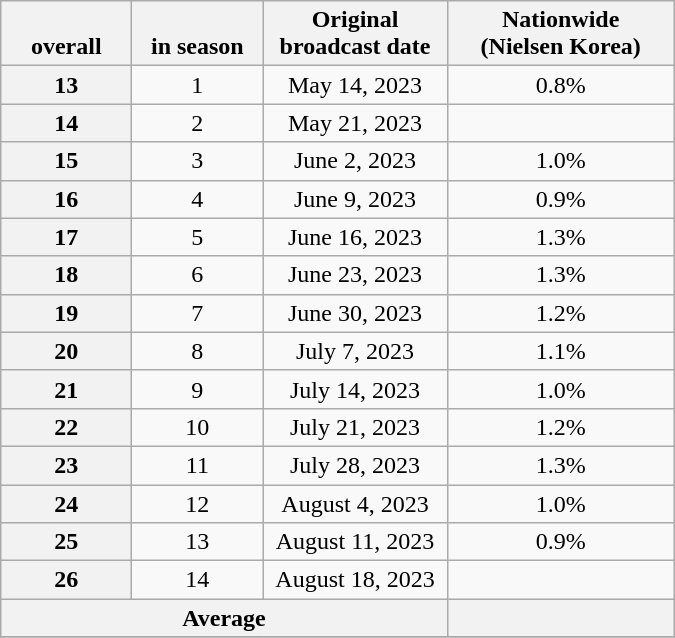<table class="wikitable" style="width:450px; text-align:center">
<tr>
<th scope="col" style="width:5em"><br>overall</th>
<th scope="col" style="width:5em"><br>in season</th>
<th scope="col">Original broadcast date</th>
<th scope="col" style="width:9em">Nationwide<br>(Nielsen Korea)</th>
</tr>
<tr>
<th>13</th>
<td>1</td>
<td>May 14, 2023</td>
<td>0.8%</td>
</tr>
<tr>
<th>14</th>
<td>2</td>
<td>May 21, 2023</td>
<td><strong></strong></td>
</tr>
<tr>
<th>15</th>
<td>3</td>
<td>June 2, 2023</td>
<td>1.0%</td>
</tr>
<tr>
<th>16</th>
<td>4</td>
<td>June 9, 2023</td>
<td>0.9%</td>
</tr>
<tr>
<th>17</th>
<td>5</td>
<td>June 16, 2023</td>
<td>1.3%</td>
</tr>
<tr>
<th>18</th>
<td>6</td>
<td>June 23, 2023</td>
<td>1.3%</td>
</tr>
<tr>
<th>19</th>
<td>7</td>
<td>June 30, 2023</td>
<td>1.2%</td>
</tr>
<tr>
<th>20</th>
<td>8</td>
<td>July 7, 2023</td>
<td>1.1%</td>
</tr>
<tr>
<th>21</th>
<td>9</td>
<td>July 14, 2023</td>
<td>1.0%</td>
</tr>
<tr>
<th>22</th>
<td>10</td>
<td>July 21, 2023</td>
<td>1.2%</td>
</tr>
<tr>
<th>23</th>
<td>11</td>
<td>July 28, 2023</td>
<td>1.3%</td>
</tr>
<tr>
<th>24</th>
<td>12</td>
<td>August 4, 2023</td>
<td>1.0%</td>
</tr>
<tr>
<th>25</th>
<td>13</td>
<td>August 11, 2023</td>
<td>0.9%</td>
</tr>
<tr>
<th>26</th>
<td>14</td>
<td>August 18, 2023</td>
<td><strong></strong></td>
</tr>
<tr>
<th scope="col" colspan="3">Average</th>
<th scope="col"></th>
</tr>
<tr>
</tr>
</table>
